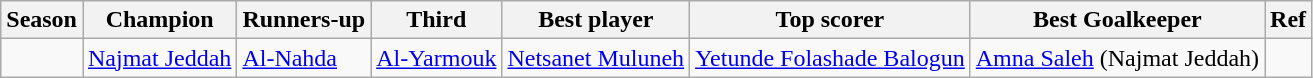<table class="wikitable sortable">
<tr>
<th>Season</th>
<th>Champion</th>
<th>Runners-up</th>
<th>Third</th>
<th>Best player</th>
<th>Top scorer</th>
<th>Best Goalkeeper</th>
<th>Ref</th>
</tr>
<tr>
<td></td>
<td><a href='#'>Najmat Jeddah</a></td>
<td><a href='#'>Al-Nahda</a></td>
<td><a href='#'>Al-Yarmouk</a></td>
<td> <a href='#'>Netsanet Muluneh</a></td>
<td> <a href='#'>Yetunde Folashade Balogun</a></td>
<td> <a href='#'>Amna Saleh</a> (Najmat Jeddah)</td>
<td></td>
</tr>
</table>
